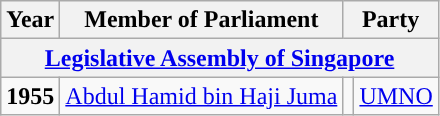<table class="wikitable">
<tr>
<th>Year</th>
<th>Member of Parliament</th>
<th colspan="2">Party</th>
</tr>
<tr>
<th colspan="4"><a href='#'>Legislative Assembly of Singapore</a></th>
</tr>
<tr>
<td><strong>1955</strong></td>
<td><a href='#'>Abdul Hamid bin Haji Juma</a></td>
<td></td>
<td><a href='#'>UMNO</a></td>
</tr>
</table>
